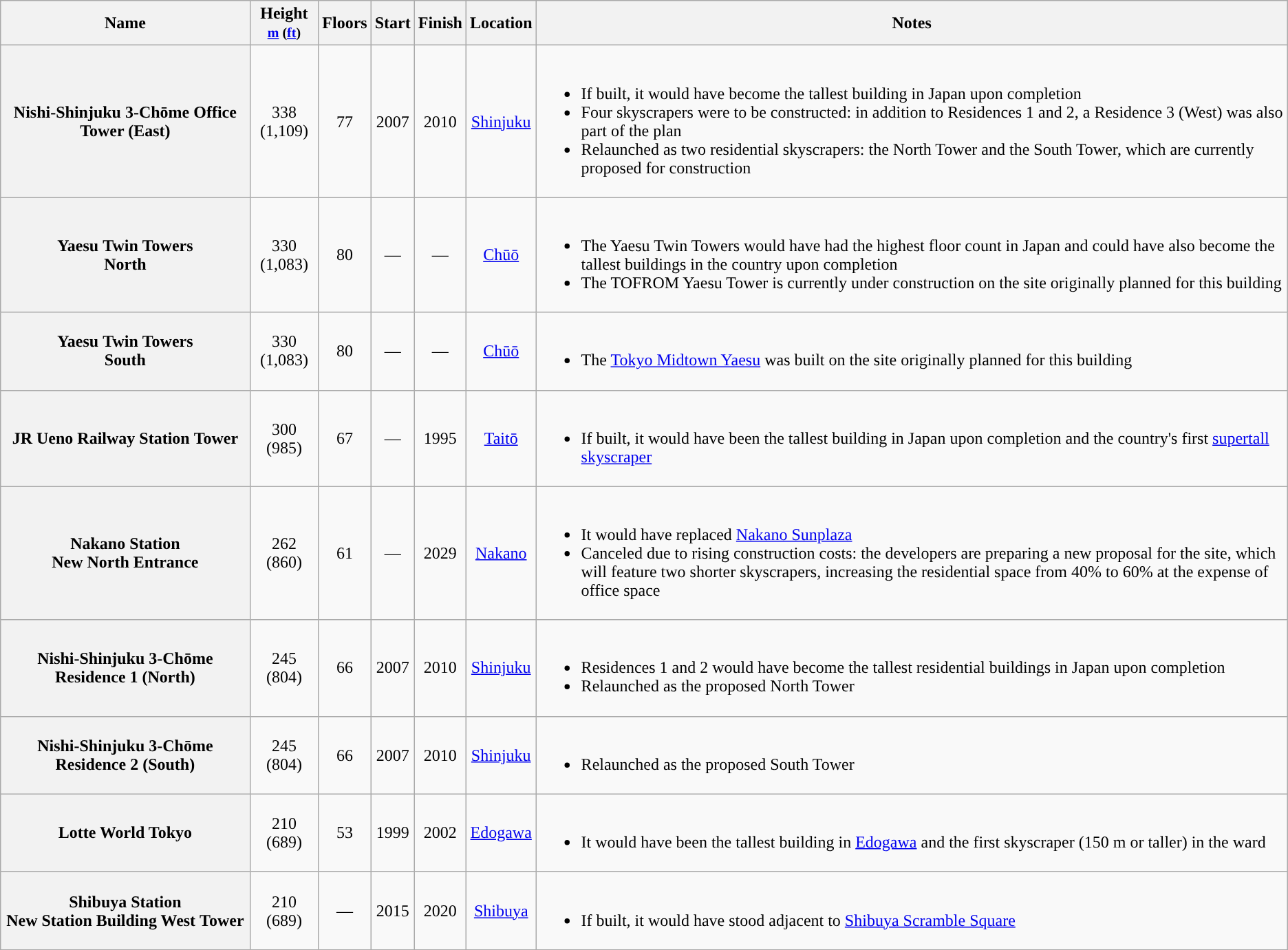<table class="wikitable sortable plainrowheaders">
<tr>
<th scope="col">Name</th>
<th scope="col">Height<br><small><a href='#'>m</a> (<a href='#'>ft</a>)</small></th>
<th scope="col">Floors</th>
<th scope="col">Start</th>
<th scope="col">Finish</th>
<th scope="col">Location</th>
<th class="unsortable" scope="col">Notes</th>
</tr>
<tr>
<th scope="row" style="text-align:center">Nishi-Shinjuku 3-Chōme Office Tower (East)</th>
<td style="text-align:center;">338 (1,109)</td>
<td style="text-align:center;">77</td>
<td style="text-align:center;">2007</td>
<td style="text-align:center;">2010</td>
<td style="text-align:center;"><a href='#'>Shinjuku</a></td>
<td><br><ul><li>If built, it would have become the tallest building in Japan upon completion</li><li>Four skyscrapers were to be constructed: in addition to Residences 1 and 2, a  Residence 3 (West) was also part of the plan</li><li>Relaunched as two residential skyscrapers: the  North Tower and the  South Tower, which are currently proposed for construction</li></ul></td>
</tr>
<tr>
<th scope="row" style="text-align:center">Yaesu Twin Towers<br> North</th>
<td style="text-align:center;">330 (1,083)</td>
<td style="text-align:center;">80</td>
<td style="text-align:center;">—</td>
<td style="text-align:center;">—</td>
<td style="text-align:center;"><a href='#'>Chūō</a></td>
<td><br><ul><li>The Yaesu Twin Towers would have had the highest floor count in Japan and could have also become the tallest buildings in the country upon completion</li><li>The  TOFROM Yaesu Tower is currently under construction on the site originally planned for this building</li></ul></td>
</tr>
<tr>
<th scope="row" style="text-align:center">Yaesu Twin Towers<br> South</th>
<td style="text-align:center;">330 (1,083)</td>
<td style="text-align:center;">80</td>
<td style="text-align:center;">—</td>
<td style="text-align:center;">—</td>
<td style="text-align:center;"><a href='#'>Chūō</a></td>
<td><br><ul><li>The  <a href='#'>Tokyo Midtown Yaesu</a> was built on the site originally planned for this building</li></ul></td>
</tr>
<tr>
<th scope="row" style="text-align:center">JR Ueno Railway Station Tower</th>
<td style="text-align:center;">300 (985)</td>
<td style="text-align:center;">67</td>
<td style="text-align:center;">—</td>
<td style="text-align:center;">1995</td>
<td style="text-align:center;"><a href='#'>Taitō</a></td>
<td><br><ul><li>If built, it would have been the tallest building in Japan upon completion and the country's first <a href='#'>supertall skyscraper</a></li></ul></td>
</tr>
<tr>
<th scope="row" style="text-align:center">Nakano Station New North Entrance</th>
<td style="text-align:center;">262 (860)</td>
<td style="text-align:center;">61</td>
<td style="text-align:center;">—</td>
<td style="text-align:center;">2029</td>
<td style="text-align:center;"><a href='#'>Nakano</a></td>
<td><br><ul><li>It would have replaced <a href='#'>Nakano Sunplaza</a></li><li>Canceled due to rising construction costs: the developers are preparing a new proposal for the site, which will feature two shorter skyscrapers, increasing the residential space from 40% to 60% at the expense of office space</li></ul></td>
</tr>
<tr>
<th scope="row" style="text-align:center">Nishi-Shinjuku 3-Chōme Residence 1 (North)</th>
<td style="text-align:center;">245 (804)</td>
<td style="text-align:center;">66</td>
<td style="text-align:center;">2007</td>
<td style="text-align:center;">2010</td>
<td style="text-align:center;"><a href='#'>Shinjuku</a></td>
<td><br><ul><li>Residences 1 and 2 would have become the tallest residential buildings in Japan upon completion</li><li>Relaunched as the proposed  North Tower</li></ul></td>
</tr>
<tr>
<th scope="row" style="text-align:center">Nishi-Shinjuku 3-Chōme Residence 2 (South)</th>
<td style="text-align:center;">245 (804)</td>
<td style="text-align:center;">66</td>
<td style="text-align:center;">2007</td>
<td style="text-align:center;">2010</td>
<td style="text-align:center;"><a href='#'>Shinjuku</a></td>
<td><br><ul><li>Relaunched as the proposed  South Tower</li></ul></td>
</tr>
<tr>
<th scope="row" style="text-align:center">Lotte World Tokyo</th>
<td style="text-align:center;">210 (689)</td>
<td style="text-align:center;">53</td>
<td style="text-align:center;">1999</td>
<td style="text-align:center;">2002</td>
<td style="text-align:center;"><a href='#'>Edogawa</a></td>
<td><br><ul><li>It would have been the tallest building in <a href='#'>Edogawa</a> and the first skyscraper (150 m or taller) in the ward</li></ul></td>
</tr>
<tr>
<th scope="row" style="text-align:center">Shibuya Station New Station Building West Tower</th>
<td style="text-align:center;">210 (689)</td>
<td style="text-align:center;">—</td>
<td style="text-align:center;">2015</td>
<td style="text-align:center;">2020</td>
<td style="text-align:center;"><a href='#'>Shibuya</a></td>
<td><br><ul><li>If built, it would have stood adjacent to <a href='#'>Shibuya Scramble Square</a></li></ul></td>
</tr>
</table>
